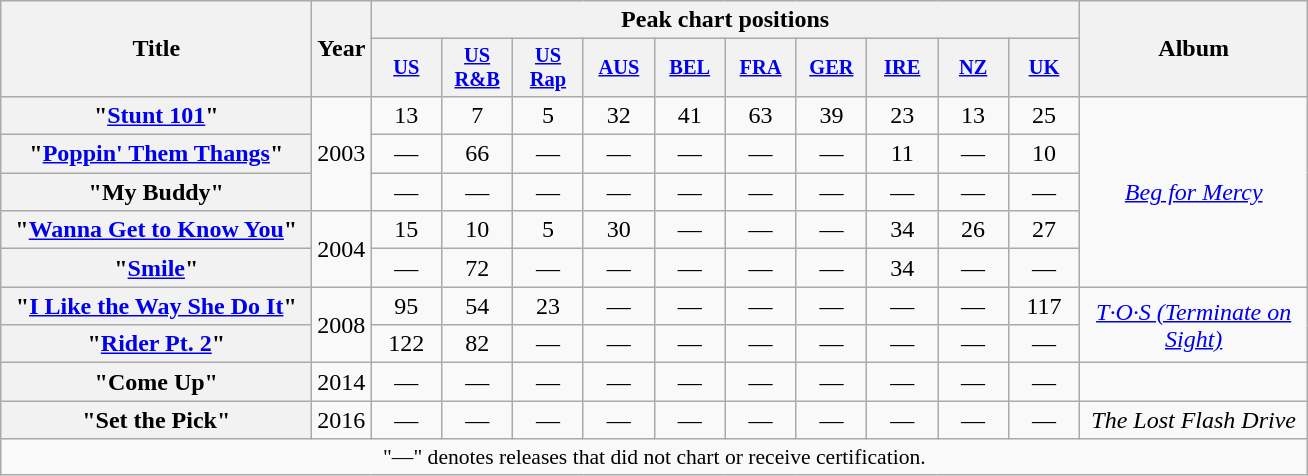<table class="wikitable plainrowheaders" style="text-align:center;">
<tr>
<th scope="col" rowspan=2 style="width:200px;">Title</th>
<th scope="col" rowspan=2 style="width:10px;">Year</th>
<th scope="col" colspan=10>Peak chart positions</th>
<th scope="col" rowspan=2 style="width:145px;">Album</th>
</tr>
<tr>
<th scope="col" style="width:3em; font-size:85%"><a href='#'>US</a><br></th>
<th scope="col" style="width:3em; font-size:85%"><a href='#'>US<br>R&B</a><br></th>
<th scope="col" style="width:3em; font-size:85%"><a href='#'>US<br>Rap</a><br></th>
<th scope="col" style="width:3em; font-size:85%"><a href='#'>AUS</a><br></th>
<th scope="col" style="width:3em; font-size:85%"><a href='#'>BEL</a><br></th>
<th scope="col" style="width:3em; font-size:85%"><a href='#'>FRA</a><br></th>
<th scope="col" style="width:3em; font-size:85%"><a href='#'>GER</a><br></th>
<th scope="col" style="width:3em; font-size:85%"><a href='#'>IRE</a><br></th>
<th scope="col" style="width:3em; font-size:85%"><a href='#'>NZ</a><br></th>
<th scope="col" style="width:3em; font-size:85%"><a href='#'>UK</a><br></th>
</tr>
<tr>
<th scope="row">"<a href='#'>Stunt 101</a>"</th>
<td rowspan=3>2003</td>
<td>13</td>
<td>7</td>
<td>5</td>
<td>32</td>
<td>41</td>
<td>63</td>
<td>39</td>
<td>23</td>
<td>13</td>
<td>25</td>
<td rowspan=5><em><a href='#'>Beg for Mercy</a></em></td>
</tr>
<tr>
<th scope="row">"<a href='#'>Poppin' Them Thangs</a>"</th>
<td>—</td>
<td>66</td>
<td>—</td>
<td>—</td>
<td>—</td>
<td>—</td>
<td>—</td>
<td>11</td>
<td>—</td>
<td>10</td>
</tr>
<tr>
<th scope="row">"My Buddy"</th>
<td>—</td>
<td>—</td>
<td>—</td>
<td>—</td>
<td>—</td>
<td>—</td>
<td>—</td>
<td>—</td>
<td>—</td>
<td>—</td>
</tr>
<tr>
<th scope="row">"<a href='#'>Wanna Get to Know You</a>"<br></th>
<td rowspan=2>2004</td>
<td>15</td>
<td>10</td>
<td>5</td>
<td>30</td>
<td>—</td>
<td>—</td>
<td>—</td>
<td>34</td>
<td>26</td>
<td>27</td>
</tr>
<tr>
<th scope="row">"<a href='#'>Smile</a>"</th>
<td>—</td>
<td>72</td>
<td>—</td>
<td>—</td>
<td>—</td>
<td>—</td>
<td>—</td>
<td>34</td>
<td>—</td>
<td>—</td>
</tr>
<tr>
<th scope="row">"<a href='#'>I Like the Way She Do It</a>"<br></th>
<td rowspan=2>2008</td>
<td>95</td>
<td>54</td>
<td>23</td>
<td>—</td>
<td>—</td>
<td>—</td>
<td>—</td>
<td>—</td>
<td>—</td>
<td>117</td>
<td rowspan=2><em><a href='#'>T·O·S (Terminate on Sight)</a></em></td>
</tr>
<tr>
<th scope="row">"<a href='#'>Rider Pt. 2</a>"<br></th>
<td>122</td>
<td>82</td>
<td>—</td>
<td>—</td>
<td>—</td>
<td>—</td>
<td>—</td>
<td>—</td>
<td>—</td>
<td>—</td>
</tr>
<tr>
<th scope="row">"Come Up"</th>
<td>2014</td>
<td>—</td>
<td>—</td>
<td>—</td>
<td>—</td>
<td>—</td>
<td>—</td>
<td>—</td>
<td>—</td>
<td>—</td>
<td>—</td>
<td></td>
</tr>
<tr>
<th scope="row">"Set the Pick"</th>
<td>2016</td>
<td>—</td>
<td>—</td>
<td>—</td>
<td>—</td>
<td>—</td>
<td>—</td>
<td>—</td>
<td>—</td>
<td>—</td>
<td>—</td>
<td><em>The Lost Flash Drive</em></td>
</tr>
<tr>
<td colspan=14 style="font-size:90%">"—" denotes releases that did not chart or receive certification.</td>
</tr>
</table>
